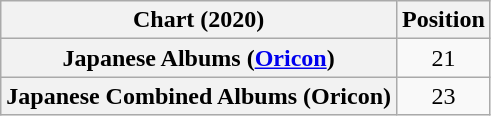<table class="wikitable plainrowheaders" style="text-align:center">
<tr>
<th scope="col">Chart (2020)</th>
<th scope="col">Position</th>
</tr>
<tr>
<th scope="row">Japanese Albums (<a href='#'>Oricon</a>)</th>
<td>21</td>
</tr>
<tr>
<th scope="row">Japanese Combined Albums (Oricon)</th>
<td>23</td>
</tr>
</table>
